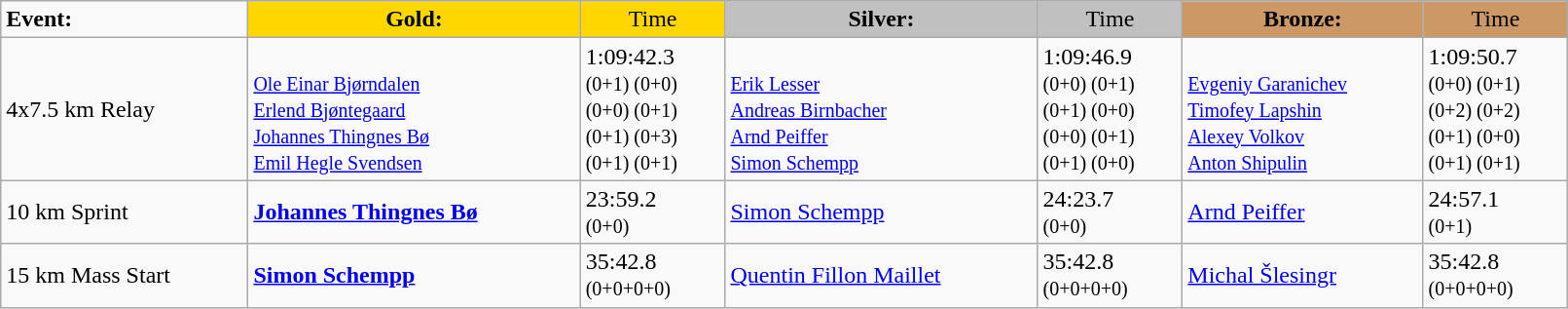<table class="wikitable" width=85%>
<tr>
<td><strong>Event:</strong></td>
<td style="text-align:center;background-color:gold;"><strong>Gold:</strong></td>
<td style="text-align:center;background-color:gold;">Time</td>
<td style="text-align:center;background-color:silver;"><strong>Silver:</strong></td>
<td style="text-align:center;background-color:silver;">Time</td>
<td style="text-align:center;background-color:#CC9966;"><strong>Bronze:</strong></td>
<td style="text-align:center;background-color:#CC9966;">Time</td>
</tr>
<tr>
<td>4x7.5 km Relay<br></td>
<td><strong></strong><br><small><a href='#'>Ole Einar Bjørndalen</a><br><a href='#'>Erlend Bjøntegaard</a><br><a href='#'>Johannes Thingnes Bø</a><br><a href='#'>Emil Hegle Svendsen</a></small></td>
<td>1:09:42.3<br><small>(0+1) (0+0)<br>(0+0) (0+1)<br>(0+1) (0+3)<br>(0+1) (0+1)</small></td>
<td><br><small><a href='#'>Erik Lesser</a><br><a href='#'>Andreas Birnbacher</a><br><a href='#'>Arnd Peiffer</a><br><a href='#'>Simon Schempp</a></small></td>
<td>1:09:46.9<br><small>(0+0) (0+1)<br>(0+1) (0+0)<br>(0+0) (0+1)<br>(0+1) (0+0)</small></td>
<td><br><small><a href='#'>Evgeniy Garanichev</a><br><a href='#'>Timofey Lapshin</a><br><a href='#'>Alexey Volkov</a><br><a href='#'>Anton Shipulin</a></small></td>
<td>1:09:50.7<br><small>(0+0) (0+1)<br>(0+2) (0+2)<br>(0+1) (0+0)<br>(0+1) (0+1)</small></td>
</tr>
<tr>
<td>10 km Sprint<br></td>
<td><strong><a href='#'>Johannes Thingnes Bø</a></strong><br><small></small></td>
<td>23:59.2<br><small>(0+0)</small></td>
<td><a href='#'>Simon Schempp</a><br><small></small></td>
<td>24:23.7<br><small>(0+0)</small></td>
<td><a href='#'>Arnd Peiffer</a><br><small></small></td>
<td>24:57.1<br><small>(0+1)</small></td>
</tr>
<tr>
<td>15 km Mass Start<br></td>
<td><strong><a href='#'>Simon Schempp</a></strong><br><small></small></td>
<td>35:42.8<br><small>(0+0+0+0)</small></td>
<td><a href='#'>Quentin Fillon Maillet</a><br><small></small></td>
<td>35:42.8<br><small>(0+0+0+0)</small></td>
<td><a href='#'>Michal Šlesingr</a><br><small></small></td>
<td>35:42.8<br><small>(0+0+0+0)</small></td>
</tr>
</table>
